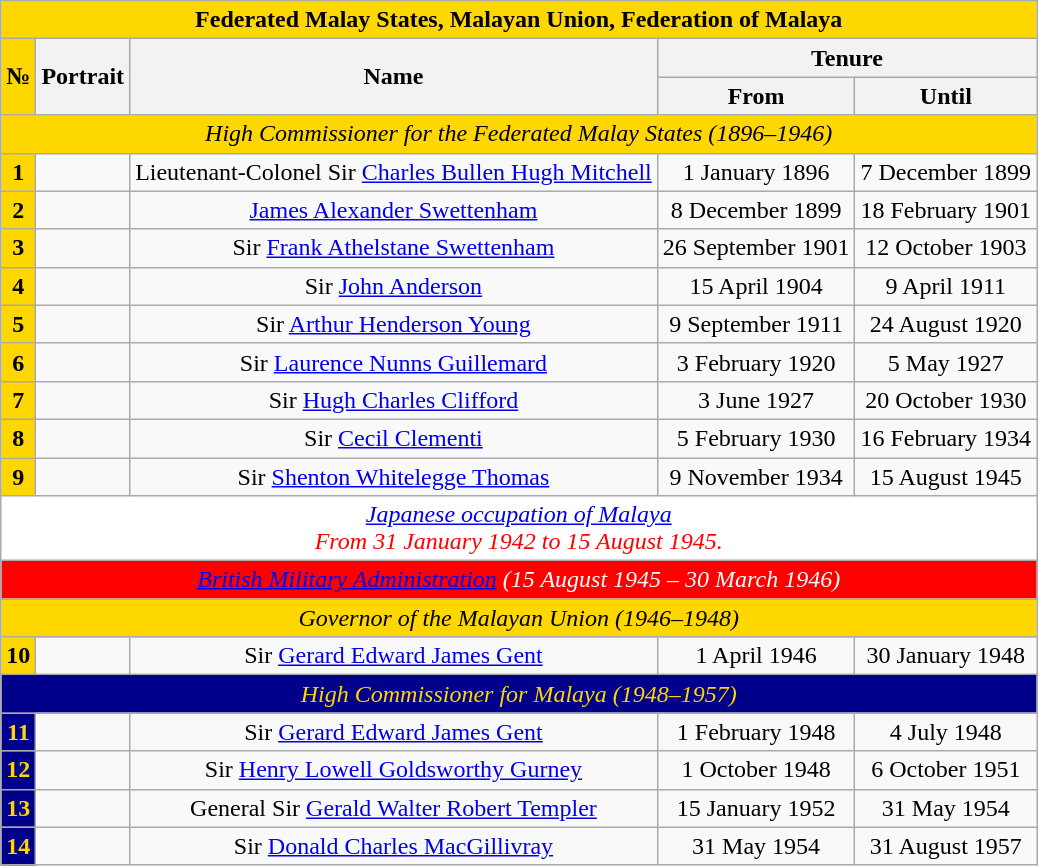<table class="wikitable" style="text-align:center">
<tr>
<th align=center style="background:gold; color:black;" colspan="5"> Federated Malay States,  Malayan Union,  Federation of Malaya <em></em></th>
</tr>
<tr>
<th align=center style="background:gold; color:black;" rowspan="2">№</th>
<th rowspan="2">Portrait</th>
<th rowspan="2">Name</th>
<th colspan="2">Tenure</th>
</tr>
<tr>
<th>From</th>
<th>Until</th>
</tr>
<tr>
<td align=center style="background:gold; color:black;"colspan="5"> <em>High Commissioner for the</em> <em>Federated Malay States (1896–1946)</em> </td>
</tr>
<tr>
<th align=center style="background:gold; color:black;">1</th>
<td></td>
<td>Lieutenant-Colonel Sir <a href='#'>Charles Bullen Hugh Mitchell</a></td>
<td>1 January 1896</td>
<td>7 December 1899</td>
</tr>
<tr>
<th align=center style="background:gold; color:black;">2</th>
<td></td>
<td><a href='#'>James Alexander Swettenham</a></td>
<td>8 December 1899</td>
<td>18 February 1901</td>
</tr>
<tr>
<th align=center style="background:gold; color:black;">3</th>
<td></td>
<td>Sir <a href='#'>Frank Athelstane Swettenham</a></td>
<td>26 September 1901</td>
<td>12 October 1903</td>
</tr>
<tr>
<th align=center style="background:gold; color:black;">4</th>
<td></td>
<td>Sir <a href='#'>John Anderson</a></td>
<td>15 April 1904</td>
<td>9 April 1911</td>
</tr>
<tr>
<th align=center style="background:gold; color:black;">5</th>
<td></td>
<td>Sir <a href='#'>Arthur Henderson Young</a></td>
<td>9 September 1911</td>
<td>24 August 1920</td>
</tr>
<tr>
<th align=center style="background:gold; color:black;">6</th>
<td></td>
<td>Sir <a href='#'>Laurence Nunns Guillemard</a></td>
<td>3 February 1920</td>
<td>5 May 1927</td>
</tr>
<tr>
<th align=center style="background:gold; color:black;">7</th>
<td></td>
<td>Sir <a href='#'>Hugh Charles Clifford</a></td>
<td>3 June 1927</td>
<td>20 October 1930</td>
</tr>
<tr>
<th align=center style="background:gold; color:black;">8</th>
<td></td>
<td>Sir <a href='#'>Cecil Clementi</a></td>
<td>5 February 1930</td>
<td>16 February 1934</td>
</tr>
<tr>
<th align=center style="background:gold; color:black;">9</th>
<td></td>
<td>Sir <a href='#'>Shenton Whitelegge Thomas</a></td>
<td>9 November 1934</td>
<td>15 August 1945</td>
</tr>
<tr>
<td colspan="5" align="center" style="background:white; color:red;"> <em><a href='#'><span>Japanese occupation of Malaya</span></a></em> <br><em>From 31 January 1942 to 15 August 1945.</em></td>
</tr>
<tr>
<td colspan="5" align="center" style="background:red; color:white;"><em></em> <em><a href='#'><span>British Military Administration</span></a> (15 August 1945 – 30 March 1946) </em></td>
</tr>
<tr>
<td colspan="5" align="center" style="background:gold; color:black;"> <em>Governor of the</em> <em>Malayan Union (1946–1948) </em></td>
</tr>
<tr>
<th align="center" style="background:gold; color:black;">10</th>
<td></td>
<td>Sir <a href='#'>Gerard Edward James Gent</a></td>
<td>1 April 1946</td>
<td>30 January 1948</td>
</tr>
<tr>
<td colspan="5" align="center" style="background:darkblue; color:gold;"> <em>High Commissioner for</em> <em>Malaya (1948–1957) </em></td>
</tr>
<tr>
<th align="center" style="background:darkblue; color:gold;">11</th>
<td></td>
<td>Sir <a href='#'>Gerard Edward James Gent</a></td>
<td>1 February 1948</td>
<td>4 July 1948</td>
</tr>
<tr>
<th align="center" style="background:darkblue; color:gold;">12</th>
<td></td>
<td>Sir <a href='#'>Henry Lowell Goldsworthy Gurney</a></td>
<td>1 October 1948</td>
<td>6 October 1951</td>
</tr>
<tr>
<th align="center" style="background:darkblue; color:gold;">13</th>
<td></td>
<td>General Sir <a href='#'>Gerald Walter Robert Templer</a></td>
<td>15 January 1952</td>
<td>31 May 1954</td>
</tr>
<tr>
<th align="center" style="background:darkblue; color:gold;">14</th>
<td></td>
<td>Sir <a href='#'>Donald Charles MacGillivray</a></td>
<td>31 May 1954</td>
<td>31 August 1957</td>
</tr>
</table>
